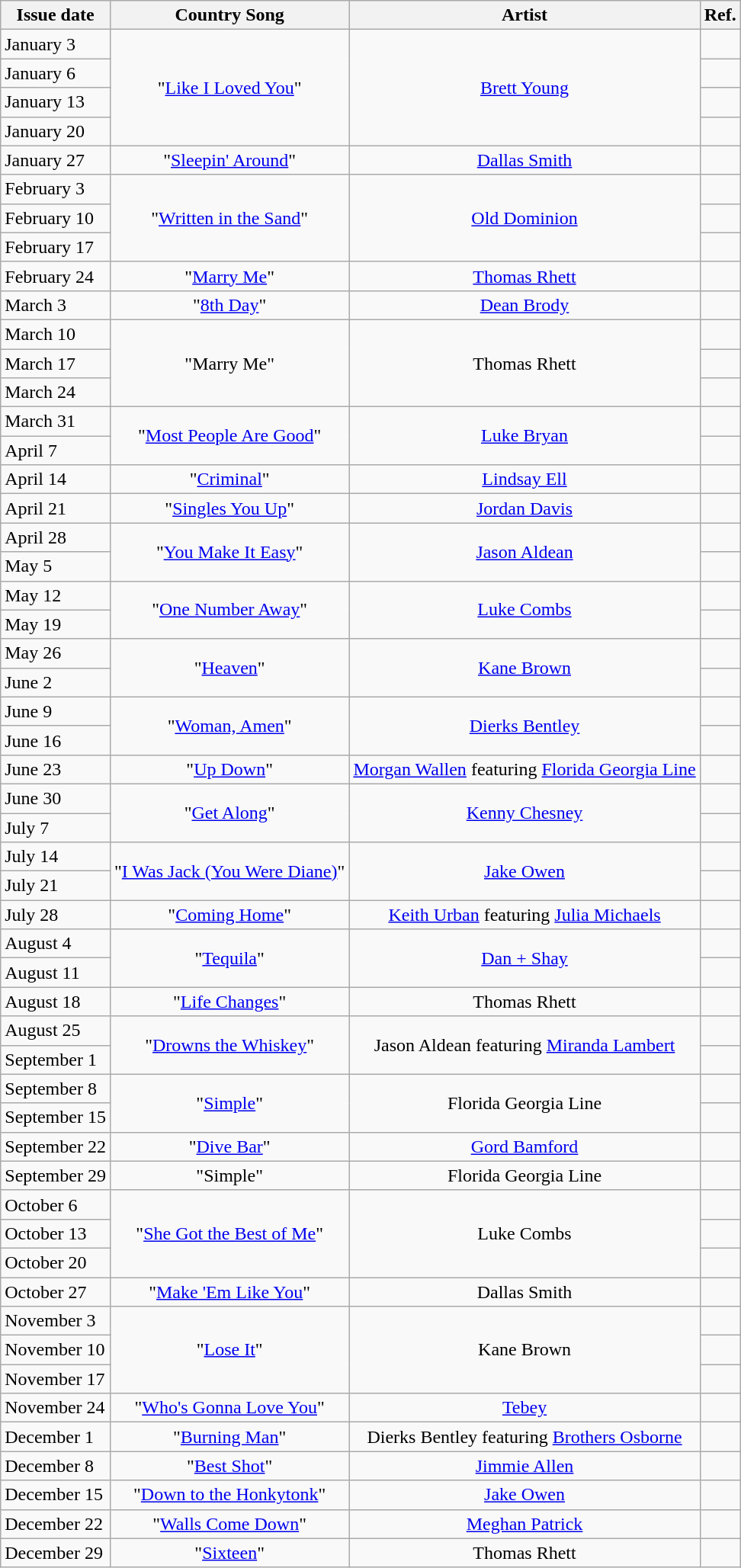<table class="wikitable">
<tr>
<th>Issue date</th>
<th>Country Song</th>
<th>Artist</th>
<th>Ref.</th>
</tr>
<tr>
<td>January 3</td>
<td align="center" rowspan="4">"<a href='#'>Like I Loved You</a>"</td>
<td align="center" rowspan="4"><a href='#'>Brett Young</a></td>
<td align="center"></td>
</tr>
<tr>
<td>January 6</td>
<td align="center"></td>
</tr>
<tr>
<td>January 13</td>
<td align="center"></td>
</tr>
<tr>
<td>January 20</td>
<td align="center"></td>
</tr>
<tr>
<td>January 27</td>
<td align="center">"<a href='#'>Sleepin' Around</a>"</td>
<td align="center"><a href='#'>Dallas Smith</a></td>
<td align="center"></td>
</tr>
<tr>
<td>February 3</td>
<td align="center" rowspan="3">"<a href='#'>Written in the Sand</a>"</td>
<td align="center" rowspan="3"><a href='#'>Old Dominion</a></td>
<td align="center"></td>
</tr>
<tr>
<td>February 10</td>
<td align="center"></td>
</tr>
<tr>
<td>February 17</td>
<td align="center"></td>
</tr>
<tr>
<td>February 24</td>
<td align="center">"<a href='#'>Marry Me</a>"</td>
<td align="center"><a href='#'>Thomas Rhett</a></td>
<td align="center"></td>
</tr>
<tr>
<td>March 3</td>
<td align="center">"<a href='#'>8th Day</a>"</td>
<td align="center"><a href='#'>Dean Brody</a></td>
<td align="center"></td>
</tr>
<tr>
<td>March 10</td>
<td align="center" rowspan="3">"Marry Me"</td>
<td align="center" rowspan="3">Thomas Rhett</td>
<td align="center"></td>
</tr>
<tr>
<td>March 17</td>
<td align="center"></td>
</tr>
<tr>
<td>March 24</td>
<td align="center"></td>
</tr>
<tr>
<td>March 31</td>
<td align="center" rowspan="2">"<a href='#'>Most People Are Good</a>"</td>
<td align="center" rowspan="2"><a href='#'>Luke Bryan</a></td>
<td align="center"></td>
</tr>
<tr>
<td>April 7</td>
<td align="center"></td>
</tr>
<tr>
<td>April 14</td>
<td align="center">"<a href='#'>Criminal</a>"</td>
<td align="center"><a href='#'>Lindsay Ell</a></td>
<td align="center"></td>
</tr>
<tr>
<td>April 21</td>
<td align="center">"<a href='#'>Singles You Up</a>"</td>
<td align="center"><a href='#'>Jordan Davis</a></td>
<td align="center"></td>
</tr>
<tr>
<td>April 28</td>
<td align="center" rowspan="2">"<a href='#'>You Make It Easy</a>"</td>
<td align="center" rowspan="2"><a href='#'>Jason Aldean</a></td>
<td align="center"></td>
</tr>
<tr>
<td>May 5</td>
<td align="center"></td>
</tr>
<tr>
<td>May 12</td>
<td align="center" rowspan="2">"<a href='#'>One Number Away</a>"</td>
<td align="center" rowspan="2"><a href='#'>Luke Combs</a></td>
<td align="center"></td>
</tr>
<tr>
<td>May 19</td>
<td align="center"></td>
</tr>
<tr>
<td>May 26</td>
<td align="center" rowspan="2">"<a href='#'>Heaven</a>"</td>
<td align="center" rowspan="2"><a href='#'>Kane Brown</a></td>
<td align="center"></td>
</tr>
<tr>
<td>June 2</td>
<td align="center"></td>
</tr>
<tr>
<td>June 9</td>
<td align="center" rowspan="2">"<a href='#'>Woman, Amen</a>"</td>
<td align="center" rowspan="2"><a href='#'>Dierks Bentley</a></td>
<td align="center"></td>
</tr>
<tr>
<td>June 16</td>
<td align="center"></td>
</tr>
<tr>
<td>June 23</td>
<td align="center">"<a href='#'>Up Down</a>"</td>
<td align="center"><a href='#'>Morgan Wallen</a> featuring <a href='#'>Florida Georgia Line</a></td>
<td align="center"></td>
</tr>
<tr>
<td>June 30</td>
<td align="center" rowspan="2">"<a href='#'>Get Along</a>"</td>
<td align="center" rowspan="2"><a href='#'>Kenny Chesney</a></td>
<td align="center"></td>
</tr>
<tr>
<td>July 7</td>
<td align="center"></td>
</tr>
<tr>
<td>July 14</td>
<td align="center" rowspan="2">"<a href='#'>I Was Jack (You Were Diane)</a>"</td>
<td align="center" rowspan="2"><a href='#'>Jake Owen</a></td>
<td align="center"></td>
</tr>
<tr>
<td>July 21</td>
<td align="center"></td>
</tr>
<tr>
<td>July 28</td>
<td align="center">"<a href='#'>Coming Home</a>"</td>
<td align="center"><a href='#'>Keith Urban</a> featuring <a href='#'>Julia Michaels</a></td>
<td align="center"></td>
</tr>
<tr>
<td>August 4</td>
<td align="center" rowspan="2">"<a href='#'>Tequila</a>"</td>
<td align="center" rowspan="2"><a href='#'>Dan + Shay</a></td>
<td align="center"></td>
</tr>
<tr>
<td>August 11</td>
<td align="center"></td>
</tr>
<tr>
<td>August 18</td>
<td align="center">"<a href='#'>Life Changes</a>"</td>
<td align="center">Thomas Rhett</td>
<td align="center"></td>
</tr>
<tr>
<td>August 25</td>
<td align="center" rowspan="2">"<a href='#'>Drowns the Whiskey</a>"</td>
<td align="center" rowspan="2">Jason Aldean featuring <a href='#'>Miranda Lambert</a></td>
<td align="center"></td>
</tr>
<tr>
<td>September 1</td>
<td align="center"></td>
</tr>
<tr>
<td>September 8</td>
<td align="center" rowspan="2">"<a href='#'>Simple</a>"</td>
<td align="center" rowspan="2">Florida Georgia Line</td>
<td align="center"></td>
</tr>
<tr>
<td>September 15</td>
<td align="center"></td>
</tr>
<tr>
<td>September 22</td>
<td align="center">"<a href='#'>Dive Bar</a>"</td>
<td align="center"><a href='#'>Gord Bamford</a></td>
<td align="center"></td>
</tr>
<tr>
<td>September 29</td>
<td align="center">"Simple"</td>
<td align="center">Florida Georgia Line</td>
<td align="center"></td>
</tr>
<tr>
<td>October 6</td>
<td align="center" rowspan="3">"<a href='#'>She Got the Best of Me</a>"</td>
<td align="center" rowspan="3">Luke Combs</td>
<td align="center"></td>
</tr>
<tr>
<td>October 13</td>
<td align="center"></td>
</tr>
<tr>
<td>October 20</td>
<td align="center"></td>
</tr>
<tr>
<td>October 27</td>
<td align="center">"<a href='#'>Make 'Em Like You</a>"</td>
<td align="center">Dallas Smith</td>
<td align="center"></td>
</tr>
<tr>
<td>November 3</td>
<td align="center" rowspan="3">"<a href='#'>Lose It</a>"</td>
<td align="center" rowspan="3">Kane Brown</td>
<td align="center"></td>
</tr>
<tr>
<td>November 10</td>
<td align="center"></td>
</tr>
<tr>
<td>November 17</td>
<td align="center"></td>
</tr>
<tr>
<td>November 24</td>
<td align="center">"<a href='#'>Who's Gonna Love You</a>"</td>
<td align="center"><a href='#'>Tebey</a></td>
<td align="center"></td>
</tr>
<tr>
<td>December 1</td>
<td align="center">"<a href='#'>Burning Man</a>"</td>
<td align="center">Dierks Bentley featuring <a href='#'>Brothers Osborne</a></td>
<td align="center"></td>
</tr>
<tr>
<td>December 8</td>
<td align="center">"<a href='#'>Best Shot</a>"</td>
<td align="center"><a href='#'>Jimmie Allen</a></td>
<td align="center"></td>
</tr>
<tr>
<td>December 15</td>
<td align="center">"<a href='#'>Down to the Honkytonk</a>"</td>
<td align="center"><a href='#'>Jake Owen</a></td>
<td align="center"></td>
</tr>
<tr>
<td>December 22</td>
<td align="center">"<a href='#'>Walls Come Down</a>"</td>
<td align="center"><a href='#'>Meghan Patrick</a></td>
<td align="center"></td>
</tr>
<tr>
<td>December 29</td>
<td align="center">"<a href='#'>Sixteen</a>"</td>
<td align="center">Thomas Rhett</td>
<td align="center"></td>
</tr>
</table>
